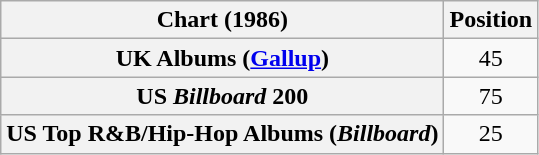<table class="wikitable sortable plainrowheaders" style="text-align:center">
<tr>
<th scope="col">Chart (1986)</th>
<th scope="col">Position</th>
</tr>
<tr>
<th scope="row">UK Albums (<a href='#'>Gallup</a>)</th>
<td>45</td>
</tr>
<tr>
<th scope="row">US <em>Billboard</em> 200</th>
<td>75</td>
</tr>
<tr>
<th scope="row">US Top R&B/Hip-Hop Albums (<em>Billboard</em>)</th>
<td>25</td>
</tr>
</table>
